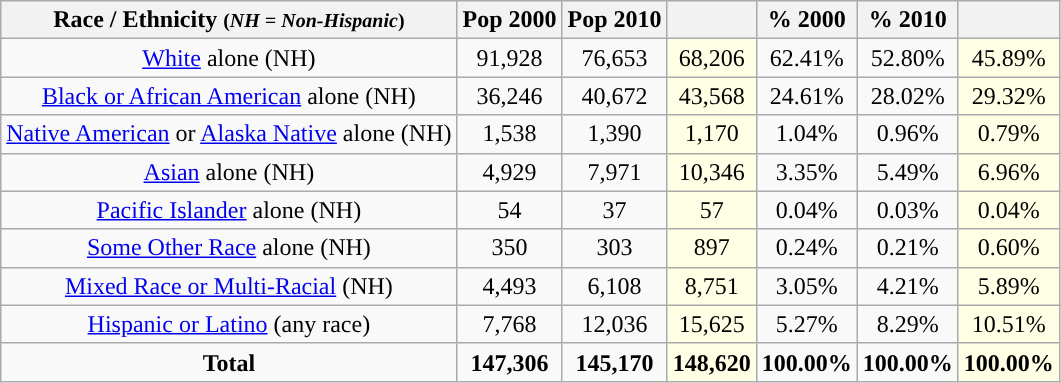<table class="wikitable" style="text-align:center;">
<tr>
<th>Race / Ethnicity <small>(<em>NH = Non-Hispanic</em>)</small></th>
<th>Pop 2000</th>
<th>Pop 2010</th>
<th></th>
<th>% 2000</th>
<th>% 2010</th>
<th></th>
</tr>
<tr>
<td><a href='#'>White</a> alone (NH)</td>
<td>91,928</td>
<td>76,653</td>
<td style='background: #ffffe6;'>68,206</td>
<td>62.41%</td>
<td>52.80%</td>
<td style='background: #ffffe6;'>45.89%</td>
</tr>
<tr>
<td><a href='#'>Black or African American</a> alone (NH)</td>
<td>36,246</td>
<td>40,672</td>
<td style='background: #ffffe6;'>43,568</td>
<td>24.61%</td>
<td>28.02%</td>
<td style='background: #ffffe6;'>29.32%</td>
</tr>
<tr>
<td><a href='#'>Native American</a> or <a href='#'>Alaska Native</a> alone (NH)</td>
<td>1,538</td>
<td>1,390</td>
<td style='background: #ffffe6;'>1,170</td>
<td>1.04%</td>
<td>0.96%</td>
<td style='background: #ffffe6;'>0.79%</td>
</tr>
<tr>
<td><a href='#'>Asian</a> alone (NH)</td>
<td>4,929</td>
<td>7,971</td>
<td style='background: #ffffe6;'>10,346</td>
<td>3.35%</td>
<td>5.49%</td>
<td style='background: #ffffe6;'>6.96%</td>
</tr>
<tr>
<td><a href='#'>Pacific Islander</a> alone (NH)</td>
<td>54</td>
<td>37</td>
<td style='background: #ffffe6;'>57</td>
<td>0.04%</td>
<td>0.03%</td>
<td style='background: #ffffe6;'>0.04%</td>
</tr>
<tr>
<td><a href='#'>Some Other Race</a> alone (NH)</td>
<td>350</td>
<td>303</td>
<td style='background: #ffffe6;'>897</td>
<td>0.24%</td>
<td>0.21%</td>
<td style='background: #ffffe6;'>0.60%</td>
</tr>
<tr>
<td><a href='#'>Mixed Race or Multi-Racial</a> (NH)</td>
<td>4,493</td>
<td>6,108</td>
<td style='background: #ffffe6;'>8,751</td>
<td>3.05%</td>
<td>4.21%</td>
<td style='background: #ffffe6;'>5.89%</td>
</tr>
<tr>
<td><a href='#'>Hispanic or Latino</a> (any race)</td>
<td>7,768</td>
<td>12,036</td>
<td style='background: #ffffe6;'>15,625</td>
<td>5.27%</td>
<td>8.29%</td>
<td style='background: #ffffe6;'>10.51%</td>
</tr>
<tr>
<td><strong>Total</strong></td>
<td><strong>147,306</strong></td>
<td><strong>145,170</strong></td>
<td style='background: #ffffe6;'><strong>148,620</strong></td>
<td><strong>100.00%</strong></td>
<td><strong>100.00%</strong></td>
<td style='background: #ffffe6;'><strong>100.00%</strong></td>
</tr>
</table>
